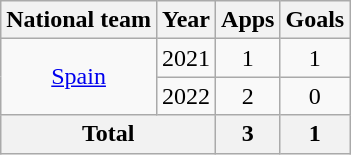<table class="wikitable" style="text-align:center">
<tr>
<th>National team</th>
<th>Year</th>
<th>Apps</th>
<th>Goals</th>
</tr>
<tr>
<td rowspan="2"><a href='#'>Spain</a></td>
<td>2021</td>
<td>1</td>
<td>1</td>
</tr>
<tr>
<td>2022</td>
<td>2</td>
<td>0</td>
</tr>
<tr>
<th colspan="2">Total</th>
<th>3</th>
<th>1</th>
</tr>
</table>
